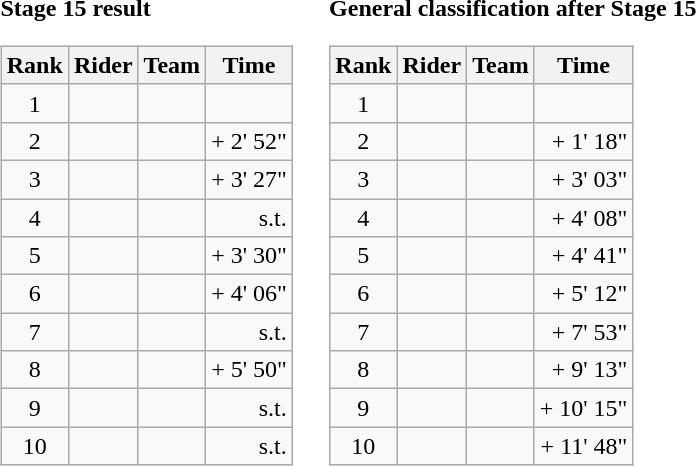<table>
<tr>
<td><strong>Stage 15 result</strong><br><table class="wikitable">
<tr>
<th scope="col">Rank</th>
<th scope="col">Rider</th>
<th scope="col">Team</th>
<th scope="col">Time</th>
</tr>
<tr>
<td style="text-align:center;">1</td>
<td></td>
<td></td>
<td style="text-align:right;"></td>
</tr>
<tr>
<td style="text-align:center;">2</td>
<td></td>
<td></td>
<td style="text-align:right;">+ 2' 52"</td>
</tr>
<tr>
<td style="text-align:center;">3</td>
<td></td>
<td></td>
<td style="text-align:right;">+ 3' 27"</td>
</tr>
<tr>
<td style="text-align:center;">4</td>
<td></td>
<td></td>
<td style="text-align:right;">s.t.</td>
</tr>
<tr>
<td style="text-align:center;">5</td>
<td></td>
<td></td>
<td style="text-align:right;">+ 3' 30"</td>
</tr>
<tr>
<td style="text-align:center;">6</td>
<td></td>
<td></td>
<td style="text-align:right;">+ 4' 06"</td>
</tr>
<tr>
<td style="text-align:center;">7</td>
<td></td>
<td></td>
<td style="text-align:right;">s.t.</td>
</tr>
<tr>
<td style="text-align:center;">8</td>
<td></td>
<td></td>
<td style="text-align:right;">+ 5' 50"</td>
</tr>
<tr>
<td style="text-align:center;">9</td>
<td></td>
<td></td>
<td style="text-align:right;">s.t.</td>
</tr>
<tr>
<td style="text-align:center;">10</td>
<td></td>
<td></td>
<td style="text-align:right;">s.t.</td>
</tr>
</table>
</td>
<td></td>
<td><strong>General classification after Stage 15</strong><br><table class="wikitable">
<tr>
<th scope="col">Rank</th>
<th scope="col">Rider</th>
<th scope="col">Team</th>
<th scope="col">Time</th>
</tr>
<tr>
<td style="text-align:center;">1</td>
<td></td>
<td></td>
<td style="text-align:right;"></td>
</tr>
<tr>
<td style="text-align:center;">2</td>
<td></td>
<td></td>
<td style="text-align:right;">+ 1' 18"</td>
</tr>
<tr>
<td style="text-align:center;">3</td>
<td></td>
<td></td>
<td style="text-align:right;">+ 3' 03"</td>
</tr>
<tr>
<td style="text-align:center;">4</td>
<td></td>
<td></td>
<td style="text-align:right;">+ 4' 08"</td>
</tr>
<tr>
<td style="text-align:center;">5</td>
<td></td>
<td></td>
<td style="text-align:right;">+ 4' 41"</td>
</tr>
<tr>
<td style="text-align:center;">6</td>
<td></td>
<td></td>
<td style="text-align:right;">+ 5' 12"</td>
</tr>
<tr>
<td style="text-align:center;">7</td>
<td></td>
<td></td>
<td style="text-align:right;">+ 7' 53"</td>
</tr>
<tr>
<td style="text-align:center;">8</td>
<td></td>
<td></td>
<td style="text-align:right;">+ 9' 13"</td>
</tr>
<tr>
<td style="text-align:center;">9</td>
<td></td>
<td></td>
<td style="text-align:right;">+ 10' 15"</td>
</tr>
<tr>
<td style="text-align:center;">10</td>
<td></td>
<td></td>
<td style="text-align:right;">+ 11' 48"</td>
</tr>
</table>
</td>
</tr>
</table>
